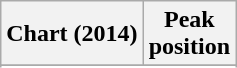<table class="wikitable sortable plainrowheaders">
<tr>
<th>Chart (2014)</th>
<th>Peak<br>position</th>
</tr>
<tr>
</tr>
<tr>
</tr>
<tr>
</tr>
<tr>
</tr>
<tr>
</tr>
<tr>
</tr>
<tr>
</tr>
<tr>
</tr>
</table>
